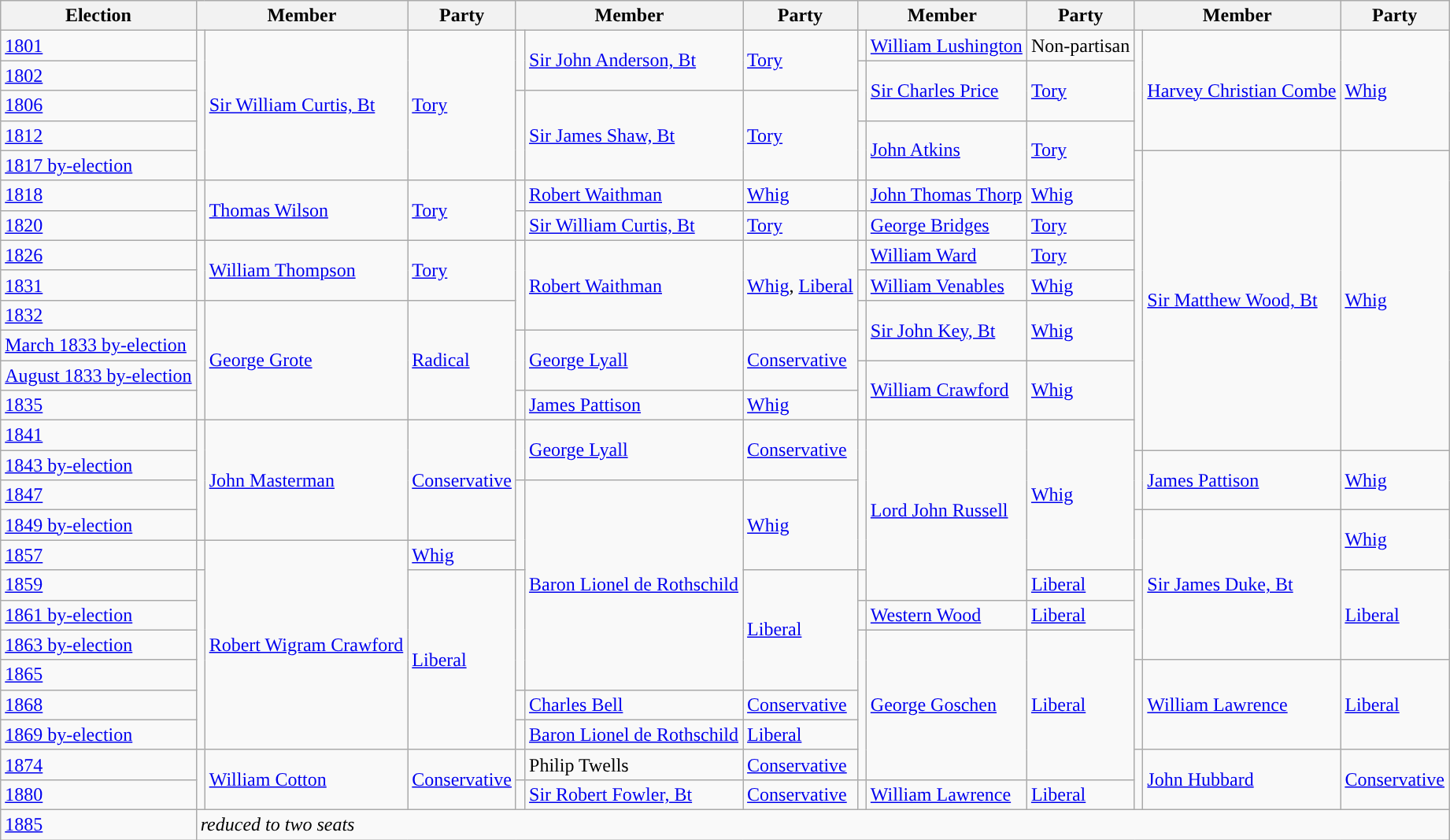<table class="wikitable">
<tr>
<th>Election</th>
<th colspan="2">Member</th>
<th>Party</th>
<th colspan="2">Member</th>
<th>Party</th>
<th colspan="2">Member</th>
<th>Party</th>
<th colspan="2">Member</th>
<th>Party</th>
</tr>
<tr>
<td><a href='#'>1801</a></td>
<td rowspan="5" style="color:inherit;background-color: "></td>
<td rowspan="5"><a href='#'>Sir William Curtis, Bt</a></td>
<td rowspan="5"><a href='#'>Tory</a></td>
<td rowspan="2" style="color:inherit;background-color: "></td>
<td rowspan="2"><a href='#'>Sir John Anderson, Bt</a></td>
<td rowspan="2"><a href='#'>Tory</a></td>
<td style="color:inherit;background-color: "></td>
<td><a href='#'>William Lushington</a></td>
<td>Non-partisan</td>
<td rowspan="4" style="color:inherit;background-color: "></td>
<td rowspan="4"><a href='#'>Harvey Christian Combe</a></td>
<td rowspan="4"><a href='#'>Whig</a></td>
</tr>
<tr>
<td><a href='#'>1802</a></td>
<td rowspan="2" style="color:inherit;background-color: "></td>
<td rowspan="2"><a href='#'>Sir Charles Price</a></td>
<td rowspan="2"><a href='#'>Tory</a></td>
</tr>
<tr>
<td><a href='#'>1806</a></td>
<td rowspan="3" style="color:inherit;background-color: "></td>
<td rowspan="3"><a href='#'>Sir James Shaw, Bt</a></td>
<td rowspan="3"><a href='#'>Tory</a></td>
</tr>
<tr>
<td><a href='#'>1812</a></td>
<td rowspan="2" style="color:inherit;background-color: "></td>
<td rowspan="2"><a href='#'>John Atkins</a></td>
<td rowspan="2"><a href='#'>Tory</a></td>
</tr>
<tr>
<td><a href='#'>1817 by-election</a></td>
<td rowspan="10" style="color:inherit;background-color: "></td>
<td rowspan="10"><a href='#'>Sir Matthew Wood, Bt</a></td>
<td rowspan="10"><a href='#'>Whig</a></td>
</tr>
<tr>
<td><a href='#'>1818</a></td>
<td rowspan="2" style="color:inherit;background-color: "></td>
<td rowspan="2"><a href='#'>Thomas Wilson</a></td>
<td rowspan="2"><a href='#'>Tory</a></td>
<td style="color:inherit;background-color: "></td>
<td><a href='#'>Robert Waithman</a></td>
<td><a href='#'>Whig</a></td>
<td style="color:inherit;background-color: "></td>
<td><a href='#'>John Thomas Thorp</a></td>
<td><a href='#'>Whig</a></td>
</tr>
<tr>
<td><a href='#'>1820</a></td>
<td style="color:inherit;background-color: "></td>
<td><a href='#'>Sir William Curtis, Bt</a></td>
<td><a href='#'>Tory</a></td>
<td style="color:inherit;background-color: "></td>
<td><a href='#'>George Bridges</a></td>
<td><a href='#'>Tory</a></td>
</tr>
<tr>
<td><a href='#'>1826</a></td>
<td rowspan="2" style="color:inherit;background-color: "></td>
<td rowspan="2"><a href='#'>William Thompson</a></td>
<td rowspan="2"><a href='#'>Tory</a></td>
<td rowspan="3" style="color:inherit;background-color: "></td>
<td rowspan="3"><a href='#'>Robert Waithman</a></td>
<td rowspan="3"><a href='#'>Whig</a>, <a href='#'>Liberal</a></td>
<td style="color:inherit;background-color: "></td>
<td><a href='#'>William Ward</a></td>
<td><a href='#'>Tory</a></td>
</tr>
<tr>
<td><a href='#'>1831</a></td>
<td style="color:inherit;background-color: "></td>
<td><a href='#'>William Venables</a></td>
<td><a href='#'>Whig</a></td>
</tr>
<tr>
<td><a href='#'>1832</a></td>
<td rowspan="4" style="color:inherit;background-color: "></td>
<td rowspan="4"><a href='#'>George Grote</a></td>
<td rowspan="4"><a href='#'>Radical</a></td>
<td rowspan="2" style="color:inherit;background-color: "></td>
<td rowspan="2"><a href='#'>Sir John Key, Bt</a></td>
<td rowspan="2"><a href='#'>Whig</a></td>
</tr>
<tr>
<td><a href='#'>March 1833 by-election</a></td>
<td rowspan="2" style="color:inherit;background-color: "></td>
<td rowspan="2"><a href='#'>George Lyall</a></td>
<td rowspan="2"><a href='#'>Conservative</a></td>
</tr>
<tr>
<td><a href='#'>August 1833 by-election</a></td>
<td rowspan="2" style="color:inherit;background-color: "></td>
<td rowspan="2"><a href='#'>William Crawford</a></td>
<td rowspan="2"><a href='#'>Whig</a></td>
</tr>
<tr>
<td><a href='#'>1835</a></td>
<td rowspan="1" style="color:inherit;background-color: "></td>
<td><a href='#'>James Pattison</a></td>
<td><a href='#'>Whig</a></td>
</tr>
<tr>
<td><a href='#'>1841</a></td>
<td rowspan="4" style="color:inherit;background-color: "></td>
<td rowspan="4"><a href='#'>John Masterman</a></td>
<td rowspan="4"><a href='#'>Conservative</a></td>
<td rowspan="2" style="color:inherit;background-color: "></td>
<td rowspan="2"><a href='#'>George Lyall</a></td>
<td rowspan="2"><a href='#'>Conservative</a></td>
<td rowspan="5" style="color:inherit;background-color: "></td>
<td rowspan="6"><a href='#'>Lord John Russell</a></td>
<td rowspan="5"><a href='#'>Whig</a></td>
</tr>
<tr>
<td><a href='#'>1843 by-election</a></td>
<td rowspan="2" style="color:inherit;background-color: "></td>
<td rowspan="2"><a href='#'>James Pattison</a></td>
<td rowspan="2"><a href='#'>Whig</a></td>
</tr>
<tr>
<td><a href='#'>1847</a></td>
<td rowspan="3" style="color:inherit;background-color: "></td>
<td rowspan="7"><a href='#'>Baron Lionel de Rothschild</a></td>
<td rowspan="3"><a href='#'>Whig</a></td>
</tr>
<tr>
<td><a href='#'>1849 by-election</a></td>
<td rowspan="2" style="color:inherit;background-color: "></td>
<td rowspan="5"><a href='#'>Sir James Duke, Bt</a></td>
<td rowspan="2"><a href='#'>Whig</a></td>
</tr>
<tr>
<td><a href='#'>1857</a></td>
<td rowspan="1" style="color:inherit;background-color: "></td>
<td rowspan="7"><a href='#'>Robert Wigram Crawford</a></td>
<td><a href='#'>Whig</a></td>
</tr>
<tr>
<td><a href='#'>1859</a></td>
<td rowspan="6" style="color:inherit;background-color: "></td>
<td rowspan="6"><a href='#'>Liberal</a></td>
<td rowspan="4" style="color:inherit;background-color: "></td>
<td rowspan="4"><a href='#'>Liberal</a></td>
<td rowspan="1" style="color:inherit;background-color: "></td>
<td><a href='#'>Liberal</a></td>
<td rowspan="3" style="color:inherit;background-color: "></td>
<td rowspan="3"><a href='#'>Liberal</a></td>
</tr>
<tr>
<td><a href='#'>1861 by-election</a></td>
<td style="color:inherit;background-color: "></td>
<td><a href='#'>Western Wood</a></td>
<td><a href='#'>Liberal</a></td>
</tr>
<tr>
<td><a href='#'>1863 by-election</a></td>
<td rowspan="5" style="color:inherit;background-color: "></td>
<td rowspan="5"><a href='#'>George Goschen</a></td>
<td rowspan="5"><a href='#'>Liberal</a></td>
</tr>
<tr>
<td><a href='#'>1865</a></td>
<td rowspan="3" style="color:inherit;background-color: "></td>
<td rowspan="3"><a href='#'>William Lawrence</a></td>
<td rowspan="3"><a href='#'>Liberal</a></td>
</tr>
<tr>
<td><a href='#'>1868</a></td>
<td style="color:inherit;background-color: "></td>
<td><a href='#'>Charles Bell</a></td>
<td><a href='#'>Conservative</a></td>
</tr>
<tr>
<td><a href='#'>1869 by-election</a></td>
<td style="color:inherit;background-color: "></td>
<td><a href='#'>Baron Lionel de Rothschild</a></td>
<td><a href='#'>Liberal</a></td>
</tr>
<tr>
<td><a href='#'>1874</a></td>
<td rowspan="2" style="color:inherit;background-color: "></td>
<td rowspan="2"><a href='#'>William Cotton</a></td>
<td rowspan="2"><a href='#'>Conservative</a></td>
<td style="color:inherit;background-color: "></td>
<td>Philip Twells</td>
<td><a href='#'>Conservative</a></td>
<td rowspan="2" style="color:inherit;background-color: "></td>
<td rowspan="2"><a href='#'>John Hubbard</a></td>
<td rowspan="2"><a href='#'>Conservative</a></td>
</tr>
<tr>
<td><a href='#'>1880</a></td>
<td style="color:inherit;background-color: "></td>
<td><a href='#'>Sir Robert Fowler, Bt</a></td>
<td><a href='#'>Conservative</a></td>
<td style="color:inherit;background-color: "></td>
<td><a href='#'>William Lawrence</a></td>
<td><a href='#'>Liberal</a></td>
</tr>
<tr>
<td><a href='#'>1885</a></td>
<td colspan="12"><em>reduced to two seats</em></td>
</tr>
</table>
